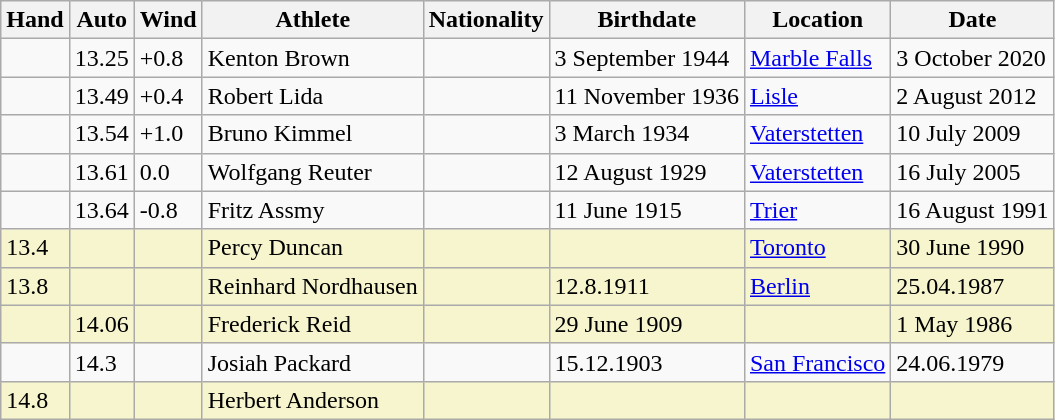<table class="wikitable">
<tr>
<th>Hand</th>
<th>Auto</th>
<th>Wind</th>
<th>Athlete</th>
<th>Nationality</th>
<th>Birthdate</th>
<th>Location</th>
<th>Date</th>
</tr>
<tr>
<td></td>
<td>13.25</td>
<td>+0.8</td>
<td>Kenton Brown</td>
<td></td>
<td>3 September 1944</td>
<td><a href='#'>Marble Falls</a></td>
<td>3 October 2020</td>
</tr>
<tr>
<td></td>
<td>13.49</td>
<td>+0.4</td>
<td>Robert Lida</td>
<td></td>
<td>11 November 1936</td>
<td><a href='#'>Lisle</a></td>
<td>2 August 2012</td>
</tr>
<tr>
<td></td>
<td>13.54</td>
<td>+1.0</td>
<td>Bruno Kimmel</td>
<td></td>
<td>3 March 1934</td>
<td><a href='#'>Vaterstetten</a></td>
<td>10 July 2009</td>
</tr>
<tr>
<td></td>
<td>13.61</td>
<td>0.0</td>
<td>Wolfgang Reuter</td>
<td></td>
<td>12 August 1929</td>
<td><a href='#'>Vaterstetten</a></td>
<td>16 July 2005</td>
</tr>
<tr>
<td></td>
<td>13.64</td>
<td>-0.8</td>
<td>Fritz Assmy</td>
<td></td>
<td>11 June 1915</td>
<td><a href='#'>Trier</a></td>
<td>16 August 1991</td>
</tr>
<tr bgcolor=#f6F5CE>
<td>13.4</td>
<td></td>
<td></td>
<td>Percy Duncan</td>
<td></td>
<td></td>
<td><a href='#'>Toronto</a></td>
<td>30 June 1990</td>
</tr>
<tr bgcolor=#f6F5CE>
<td>13.8</td>
<td></td>
<td></td>
<td>Reinhard Nordhausen</td>
<td></td>
<td>12.8.1911</td>
<td><a href='#'>Berlin</a></td>
<td>25.04.1987</td>
</tr>
<tr bgcolor=#f6F5CE>
<td></td>
<td>14.06</td>
<td></td>
<td>Frederick Reid</td>
<td></td>
<td>29 June 1909</td>
<td></td>
<td>1 May 1986</td>
</tr>
<tr>
<td></td>
<td>14.3</td>
<td></td>
<td>Josiah Packard</td>
<td></td>
<td>15.12.1903</td>
<td><a href='#'>San Francisco</a></td>
<td>24.06.1979</td>
</tr>
<tr bgcolor=#f6F5CE>
<td>14.8</td>
<td></td>
<td></td>
<td>Herbert Anderson</td>
<td></td>
<td></td>
<td></td>
<td></td>
</tr>
</table>
